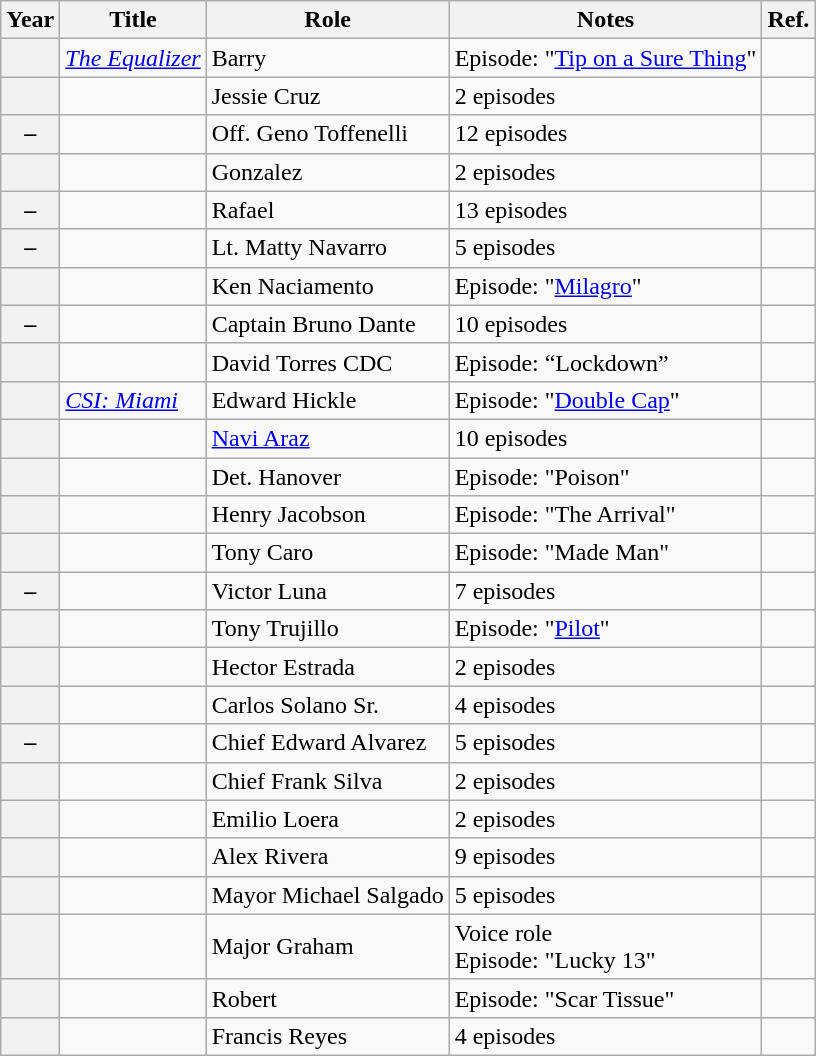<table class="wikitable sortable plainrowheaders">
<tr>
<th scope="col">Year</th>
<th scope="col">Title</th>
<th scope="col">Role</th>
<th scope="col" class="unsortable">Notes</th>
<th scope="col" class="unsortable">Ref.</th>
</tr>
<tr>
<th scope="row"></th>
<td><em><a href='#'>The Equalizer</a></em></td>
<td>Barry</td>
<td>Episode: "<a href='#'>Tip on a Sure Thing</a>"</td>
</tr>
<tr>
<th scope="row"></th>
<td><em></em></td>
<td>Jessie Cruz</td>
<td>2 episodes</td>
<td></td>
</tr>
<tr>
<th scope="row">–</th>
<td><em></em></td>
<td>Off. Geno Toffenelli</td>
<td>12 episodes</td>
<td></td>
</tr>
<tr>
<th scope="row"></th>
<td><em></em></td>
<td>Gonzalez</td>
<td>2 episodes</td>
<td></td>
</tr>
<tr>
<th scope="row">–</th>
<td><em></em></td>
<td>Rafael</td>
<td>13 episodes</td>
<td></td>
</tr>
<tr>
<th scope="row">–</th>
<td><em></em></td>
<td>Lt. Matty Navarro</td>
<td>5 episodes</td>
<td></td>
</tr>
<tr>
<th scope="row"></th>
<td><em></em></td>
<td>Ken Naciamento</td>
<td>Episode: "<a href='#'>Milagro</a>"</td>
<td></td>
</tr>
<tr>
<th scope="row">–</th>
<td><em></em></td>
<td>Captain Bruno Dante</td>
<td>10 episodes</td>
<td></td>
</tr>
<tr>
<th scope="row"></th>
<td><em></em></td>
<td>David Torres CDC</td>
<td>Episode: “Lockdown”</td>
<td></td>
</tr>
<tr>
<th scope="row"></th>
<td><em><a href='#'>CSI: Miami</a></em></td>
<td>Edward Hickle</td>
<td>Episode: "<a href='#'>Double Cap</a>"</td>
<td></td>
</tr>
<tr>
<th scope="row"></th>
<td><em></em></td>
<td><a href='#'>Navi Araz</a></td>
<td>10 episodes</td>
<td></td>
</tr>
<tr>
<th scope="row"></th>
<td><em></em></td>
<td>Det. Hanover</td>
<td>Episode: "Poison"</td>
<td></td>
</tr>
<tr>
<th scope="row"></th>
<td><em></em></td>
<td>Henry Jacobson</td>
<td>Episode: "The Arrival"</td>
<td></td>
</tr>
<tr>
<th scope="row"></th>
<td><em></em></td>
<td>Tony Caro</td>
<td>Episode: "Made Man"</td>
<td></td>
</tr>
<tr>
<th scope="row">–</th>
<td><em></em></td>
<td>Victor Luna</td>
<td>7 episodes</td>
<td></td>
</tr>
<tr>
<th scope="row"></th>
<td><em></em></td>
<td>Tony Trujillo</td>
<td>Episode: "<a href='#'>Pilot</a>"</td>
<td></td>
</tr>
<tr>
<th scope="row"></th>
<td><em></em></td>
<td>Hector Estrada</td>
<td>2 episodes</td>
<td></td>
</tr>
<tr>
<th scope="row"></th>
<td><em></em></td>
<td>Carlos Solano Sr.</td>
<td>4 episodes</td>
<td></td>
</tr>
<tr>
<th scope="row">–</th>
<td><em></em></td>
<td>Chief Edward Alvarez</td>
<td>5 episodes</td>
<td></td>
</tr>
<tr>
<th scope="row"></th>
<td><em></em></td>
<td>Chief Frank Silva</td>
<td>2 episodes</td>
<td></td>
</tr>
<tr>
<th scope="row"></th>
<td><em></em></td>
<td>Emilio Loera</td>
<td>2 episodes</td>
<td></td>
</tr>
<tr>
<th scope="row"></th>
<td><em></em></td>
<td>Alex Rivera</td>
<td>9 episodes</td>
<td></td>
</tr>
<tr>
<th scope="row"></th>
<td><em></em></td>
<td>Mayor Michael Salgado</td>
<td>5 episodes</td>
<td></td>
</tr>
<tr>
<th scope="row"></th>
<td><em></em></td>
<td>Major Graham</td>
<td>Voice role<br>Episode: "Lucky 13"</td>
<td></td>
</tr>
<tr>
<th scope="row"></th>
<td><em></em></td>
<td>Robert</td>
<td>Episode: "Scar Tissue"</td>
<td></td>
</tr>
<tr>
<th scope="row"></th>
<td><em></em></td>
<td>Francis Reyes</td>
<td>4 episodes</td>
<td></td>
</tr>
</table>
